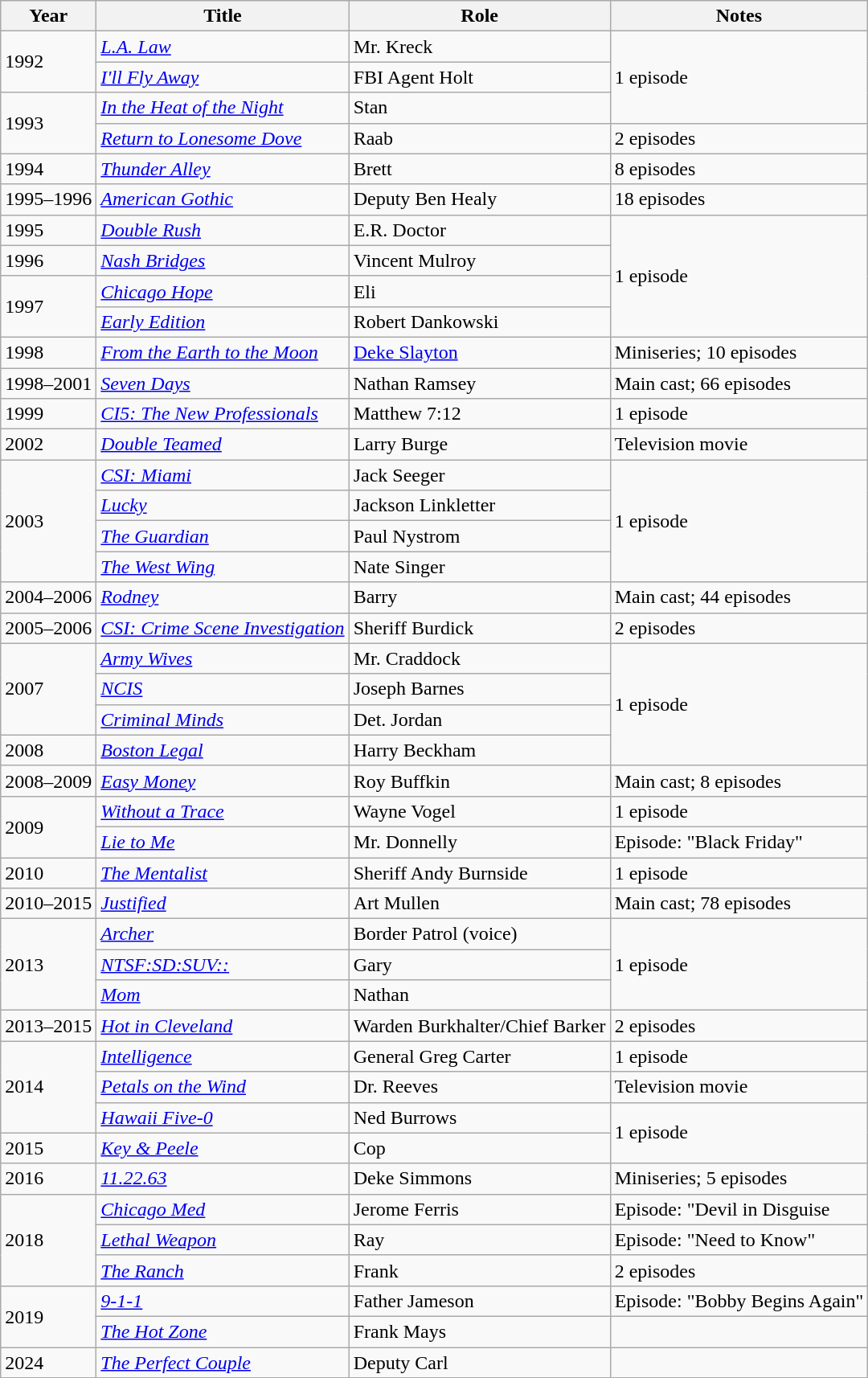<table class="wikitable sortable">
<tr>
<th>Year</th>
<th>Title</th>
<th>Role</th>
<th>Notes</th>
</tr>
<tr>
<td rowspan="2">1992</td>
<td><em><a href='#'>L.A. Law</a></em></td>
<td>Mr. Kreck</td>
<td rowspan="3">1 episode</td>
</tr>
<tr>
<td><em><a href='#'>I'll Fly Away</a></em></td>
<td>FBI Agent Holt</td>
</tr>
<tr>
<td rowspan="2">1993</td>
<td><em><a href='#'>In the Heat of the Night</a></em></td>
<td>Stan</td>
</tr>
<tr>
<td><em><a href='#'>Return to Lonesome Dove</a></em></td>
<td>Raab</td>
<td>2 episodes</td>
</tr>
<tr>
<td>1994</td>
<td><em><a href='#'>Thunder Alley</a></em></td>
<td>Brett</td>
<td>8 episodes</td>
</tr>
<tr>
<td>1995–1996</td>
<td><em><a href='#'>American Gothic</a></em></td>
<td>Deputy Ben Healy</td>
<td>18 episodes</td>
</tr>
<tr>
<td>1995</td>
<td><em><a href='#'>Double Rush</a></em></td>
<td>E.R. Doctor</td>
<td rowspan="4">1 episode</td>
</tr>
<tr>
<td>1996</td>
<td><em><a href='#'>Nash Bridges</a></em></td>
<td>Vincent Mulroy</td>
</tr>
<tr>
<td rowspan="2">1997</td>
<td><em><a href='#'>Chicago Hope</a></em></td>
<td>Eli</td>
</tr>
<tr>
<td><em><a href='#'>Early Edition</a></em></td>
<td>Robert Dankowski</td>
</tr>
<tr>
<td>1998</td>
<td><em><a href='#'>From the Earth to the Moon</a></em></td>
<td><a href='#'>Deke Slayton</a></td>
<td>Miniseries; 10 episodes</td>
</tr>
<tr>
<td>1998–2001</td>
<td><em><a href='#'>Seven Days</a></em></td>
<td>Nathan Ramsey</td>
<td>Main cast; 66 episodes</td>
</tr>
<tr>
<td>1999</td>
<td><em><a href='#'>CI5: The New Professionals</a></em></td>
<td>Matthew 7:12</td>
<td>1 episode</td>
</tr>
<tr>
<td>2002</td>
<td><em><a href='#'>Double Teamed</a></em></td>
<td>Larry Burge</td>
<td>Television movie</td>
</tr>
<tr>
<td rowspan="4">2003</td>
<td><em><a href='#'>CSI: Miami</a></em></td>
<td>Jack Seeger</td>
<td rowspan="4">1 episode</td>
</tr>
<tr>
<td><em><a href='#'>Lucky</a></em></td>
<td>Jackson Linkletter</td>
</tr>
<tr>
<td><em><a href='#'>The Guardian</a></em></td>
<td>Paul Nystrom</td>
</tr>
<tr>
<td><em><a href='#'>The West Wing</a></em></td>
<td>Nate Singer</td>
</tr>
<tr>
<td>2004–2006</td>
<td><em><a href='#'>Rodney</a></em></td>
<td>Barry</td>
<td>Main cast; 44 episodes</td>
</tr>
<tr>
<td>2005–2006</td>
<td><em><a href='#'>CSI: Crime Scene Investigation</a></em></td>
<td>Sheriff Burdick</td>
<td>2 episodes</td>
</tr>
<tr>
<td rowspan="3">2007</td>
<td><em><a href='#'>Army Wives</a></em></td>
<td>Mr. Craddock</td>
<td rowspan="4">1 episode</td>
</tr>
<tr>
<td><em><a href='#'>NCIS</a></em></td>
<td>Joseph Barnes</td>
</tr>
<tr>
<td><em><a href='#'>Criminal Minds</a></em></td>
<td>Det. Jordan</td>
</tr>
<tr>
<td>2008</td>
<td><em><a href='#'>Boston Legal</a></em></td>
<td>Harry Beckham</td>
</tr>
<tr>
<td>2008–2009</td>
<td><em><a href='#'>Easy Money</a></em></td>
<td>Roy Buffkin</td>
<td>Main cast; 8 episodes</td>
</tr>
<tr>
<td rowspan="2">2009</td>
<td><em><a href='#'>Without a Trace</a></em></td>
<td>Wayne Vogel</td>
<td>1 episode</td>
</tr>
<tr>
<td><em><a href='#'>Lie to Me</a></em></td>
<td>Mr. Donnelly</td>
<td>Episode: "Black Friday"</td>
</tr>
<tr>
<td>2010</td>
<td><em><a href='#'>The Mentalist</a></em></td>
<td>Sheriff Andy Burnside</td>
<td>1 episode</td>
</tr>
<tr>
<td>2010–2015</td>
<td><em><a href='#'>Justified</a></em></td>
<td>Art Mullen</td>
<td>Main cast; 78 episodes</td>
</tr>
<tr>
<td rowspan="3">2013</td>
<td><em><a href='#'>Archer</a></em></td>
<td>Border Patrol (voice)</td>
<td rowspan="3">1 episode</td>
</tr>
<tr>
<td><em><a href='#'>NTSF:SD:SUV::</a></em></td>
<td>Gary</td>
</tr>
<tr>
<td><em><a href='#'>Mom</a></em></td>
<td>Nathan</td>
</tr>
<tr>
<td>2013–2015</td>
<td><em><a href='#'>Hot in Cleveland</a></em></td>
<td>Warden Burkhalter/Chief Barker</td>
<td>2 episodes</td>
</tr>
<tr>
<td rowspan="3">2014</td>
<td><em><a href='#'>Intelligence</a></em></td>
<td>General Greg Carter</td>
<td>1 episode</td>
</tr>
<tr>
<td><em><a href='#'>Petals on the Wind</a></em></td>
<td>Dr. Reeves</td>
<td>Television movie</td>
</tr>
<tr>
<td><em><a href='#'>Hawaii Five-0</a></em></td>
<td>Ned Burrows</td>
<td rowspan="2">1 episode</td>
</tr>
<tr>
<td>2015</td>
<td><em><a href='#'>Key & Peele</a></em></td>
<td>Cop</td>
</tr>
<tr>
<td>2016</td>
<td><em><a href='#'>11.22.63</a></em></td>
<td>Deke Simmons</td>
<td>Miniseries; 5 episodes</td>
</tr>
<tr>
<td rowspan="3">2018</td>
<td><em><a href='#'>Chicago Med</a></em></td>
<td>Jerome Ferris</td>
<td>Episode: "Devil in Disguise</td>
</tr>
<tr>
<td><em><a href='#'>Lethal Weapon</a></em></td>
<td>Ray</td>
<td>Episode: "Need to Know"</td>
</tr>
<tr>
<td><em><a href='#'>The Ranch</a></em></td>
<td>Frank</td>
<td>2 episodes</td>
</tr>
<tr>
<td rowspan="2">2019</td>
<td><em><a href='#'>9-1-1</a></em></td>
<td>Father Jameson</td>
<td>Episode: "Bobby Begins Again"</td>
</tr>
<tr>
<td><em><a href='#'>The Hot Zone</a></em></td>
<td>Frank Mays</td>
<td></td>
</tr>
<tr>
<td>2024</td>
<td><em><a href='#'>The Perfect Couple</a></em></td>
<td>Deputy Carl</td>
<td></td>
</tr>
</table>
